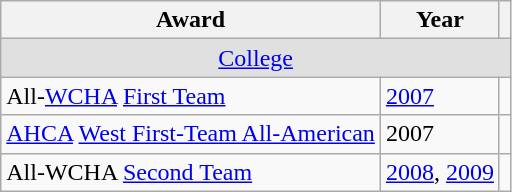<table class="wikitable">
<tr>
<th>Award</th>
<th>Year</th>
<th></th>
</tr>
<tr ALIGN="center" bgcolor="#e0e0e0">
<td colspan="3"><a href='#'>College</a></td>
</tr>
<tr>
<td>All-<a href='#'>WCHA</a> <a href='#'>First Team</a></td>
<td><a href='#'>2007</a></td>
<td></td>
</tr>
<tr>
<td><a href='#'>AHCA</a> <a href='#'>West First-Team All-American</a></td>
<td>2007</td>
<td></td>
</tr>
<tr>
<td>All-WCHA <a href='#'>Second Team</a></td>
<td><a href='#'>2008</a>, <a href='#'>2009</a></td>
<td></td>
</tr>
</table>
